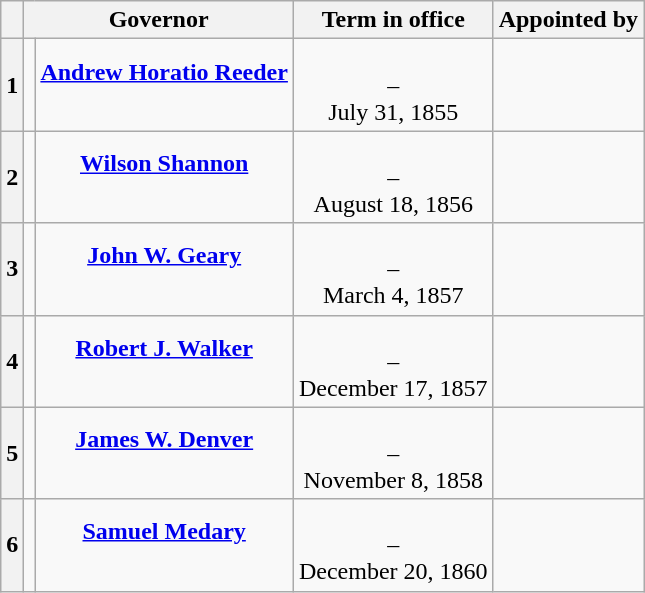<table class="wikitable sortable" style="text-align:center;">
<tr>
<th scope="col" data-sort-type="number"></th>
<th scope="colgroup" colspan="2">Governor</th>
<th scope="col">Term in office</th>
<th scope="col">Appointed by</th>
</tr>
<tr style="height:2em;">
<th scope="row">1</th>
<td data-sort-value="Reeder, Andrew"></td>
<td><strong><a href='#'>Andrew Horatio Reeder</a></strong><br><br></td>
<td><br>–<br>July 31, 1855<br></td>
<td></td>
</tr>
<tr style="height:2em;">
<th scope="row">2</th>
<td data-sort-value="Shannon, Wilson"></td>
<td><strong><a href='#'>Wilson Shannon</a></strong><br><br></td>
<td><br>–<br>August 18, 1856<br></td>
<td></td>
</tr>
<tr style="height:2em;">
<th scope="row">3</th>
<td data-sort-value="Geary, John"></td>
<td><strong><a href='#'>John W. Geary</a></strong><br><br></td>
<td><br>–<br>March 4, 1857<br></td>
<td></td>
</tr>
<tr style="height:2em;">
<th scope="row">4</th>
<td data-sort-value="Walker, Robert"></td>
<td><strong><a href='#'>Robert J. Walker</a></strong><br><br></td>
<td><br>–<br>December 17, 1857<br></td>
<td></td>
</tr>
<tr style="height:2em;">
<th scope="row">5</th>
<td data-sort-value="Denver, James"></td>
<td><strong><a href='#'>James W. Denver</a></strong><br><br></td>
<td><br>–<br>November 8, 1858<br></td>
<td></td>
</tr>
<tr style="height:2em;">
<th scope="row">6</th>
<td data-sort-value="Medary, Samuel"></td>
<td><strong><a href='#'>Samuel Medary</a></strong><br><br></td>
<td><br>–<br>December 20, 1860<br></td>
<td></td>
</tr>
</table>
